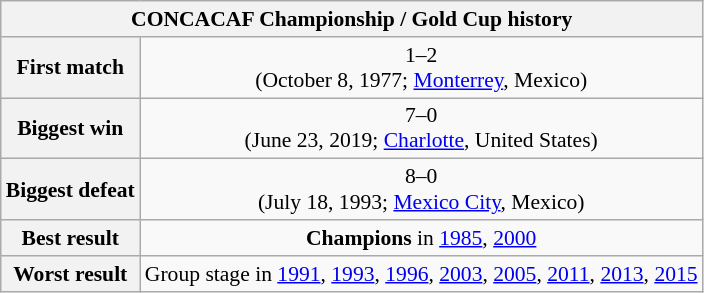<table class="wikitable collapsible collapsed" style="text-align: center;font-size:90%;">
<tr>
<th colspan="2">CONCACAF Championship / Gold Cup history</th>
</tr>
<tr>
<th>First match</th>
<td> 1–2 <br> (October 8, 1977; <a href='#'>Monterrey</a>, Mexico)</td>
</tr>
<tr>
<th>Biggest win</th>
<td> 7–0 <br> (June 23, 2019; <a href='#'>Charlotte</a>, United States)</td>
</tr>
<tr>
<th>Biggest defeat</th>
<td> 8–0 <br> (July 18, 1993; <a href='#'>Mexico City</a>, Mexico)</td>
</tr>
<tr>
<th>Best result</th>
<td><strong>Champions</strong> in <a href='#'>1985</a>, <a href='#'>2000</a></td>
</tr>
<tr>
<th>Worst result</th>
<td>Group stage in <a href='#'>1991</a>, <a href='#'>1993</a>, <a href='#'>1996</a>, <a href='#'>2003</a>, <a href='#'>2005</a>, <a href='#'>2011</a>, <a href='#'>2013</a>, <a href='#'>2015</a></td>
</tr>
</table>
